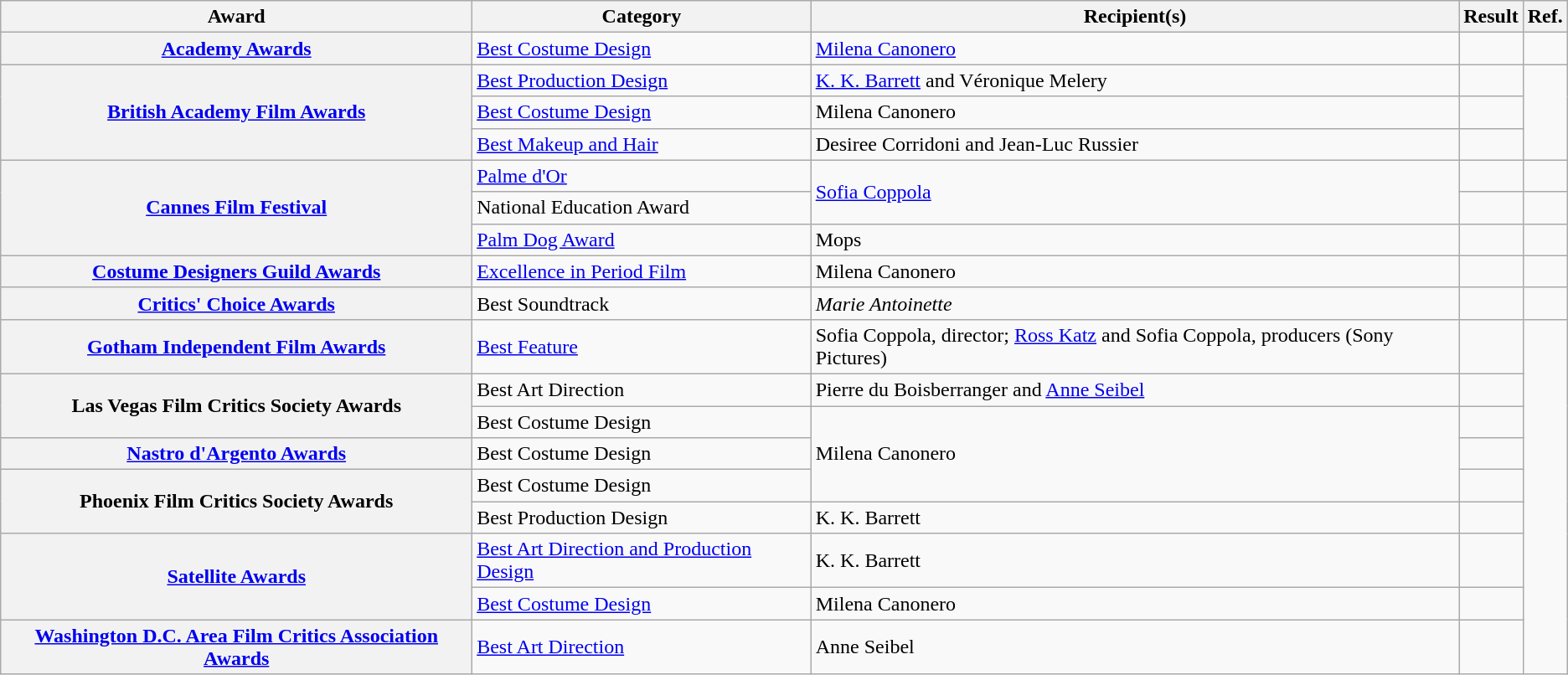<table class="wikitable plainrowheaders">
<tr>
<th scope="col">Award</th>
<th scope="col">Category</th>
<th scope="col">Recipient(s)</th>
<th scope="col">Result</th>
<th>Ref.</th>
</tr>
<tr>
<th scope="row"><a href='#'>Academy Awards</a></th>
<td><a href='#'>Best Costume Design</a></td>
<td><a href='#'>Milena Canonero</a></td>
<td></td>
<td align="center"></td>
</tr>
<tr>
<th scope="row" rowspan="3"><a href='#'>British Academy Film Awards</a></th>
<td><a href='#'>Best Production Design</a></td>
<td><a href='#'>K. K. Barrett</a> and Véronique Melery</td>
<td></td>
<td align="center" rowspan="3"></td>
</tr>
<tr>
<td><a href='#'>Best Costume Design</a></td>
<td>Milena Canonero</td>
<td></td>
</tr>
<tr>
<td><a href='#'>Best Makeup and Hair</a></td>
<td>Desiree Corridoni and Jean-Luc Russier</td>
<td></td>
</tr>
<tr>
<th scope="row" rowspan="3"><a href='#'>Cannes Film Festival</a></th>
<td><a href='#'>Palme d'Or</a></td>
<td rowspan="2"><a href='#'>Sofia Coppola</a></td>
<td></td>
<td align="center"></td>
</tr>
<tr>
<td>National Education Award</td>
<td></td>
<td align="center"></td>
</tr>
<tr>
<td><a href='#'>Palm Dog Award</a></td>
<td>Mops</td>
<td></td>
<td align="center"></td>
</tr>
<tr>
<th scope="row"><a href='#'>Costume Designers Guild Awards</a></th>
<td><a href='#'>Excellence in Period Film</a></td>
<td>Milena Canonero</td>
<td></td>
<td align="center"></td>
</tr>
<tr>
<th scope="row"><a href='#'>Critics' Choice Awards</a></th>
<td>Best Soundtrack</td>
<td><em>Marie Antoinette</em></td>
<td></td>
<td align="center"></td>
</tr>
<tr>
<th scope="row"><a href='#'>Gotham Independent Film Awards</a></th>
<td><a href='#'>Best Feature</a></td>
<td>Sofia Coppola, director; <a href='#'>Ross Katz</a> and Sofia Coppola, producers (Sony Pictures)</td>
<td></td>
</tr>
<tr>
<th scope="row" rowspan="2">Las Vegas Film Critics Society Awards</th>
<td>Best Art Direction</td>
<td>Pierre du Boisberranger and <a href='#'>Anne Seibel</a></td>
<td></td>
</tr>
<tr>
<td>Best Costume Design</td>
<td rowspan="3">Milena Canonero</td>
<td></td>
</tr>
<tr>
<th scope="row"><a href='#'>Nastro d'Argento Awards</a></th>
<td>Best Costume Design</td>
<td></td>
</tr>
<tr>
<th scope="row" rowspan="2">Phoenix Film Critics Society Awards</th>
<td>Best Costume Design</td>
<td></td>
</tr>
<tr>
<td>Best Production Design</td>
<td>K. K. Barrett</td>
<td></td>
</tr>
<tr>
<th scope="row" rowspan="2"><a href='#'>Satellite Awards</a></th>
<td><a href='#'>Best Art Direction and Production Design</a></td>
<td>K. K. Barrett</td>
<td></td>
</tr>
<tr>
<td><a href='#'>Best Costume Design</a></td>
<td>Milena Canonero</td>
<td></td>
</tr>
<tr>
<th scope="row"><a href='#'>Washington D.C. Area Film Critics Association Awards</a></th>
<td><a href='#'>Best Art Direction</a></td>
<td>Anne Seibel</td>
<td></td>
</tr>
</table>
